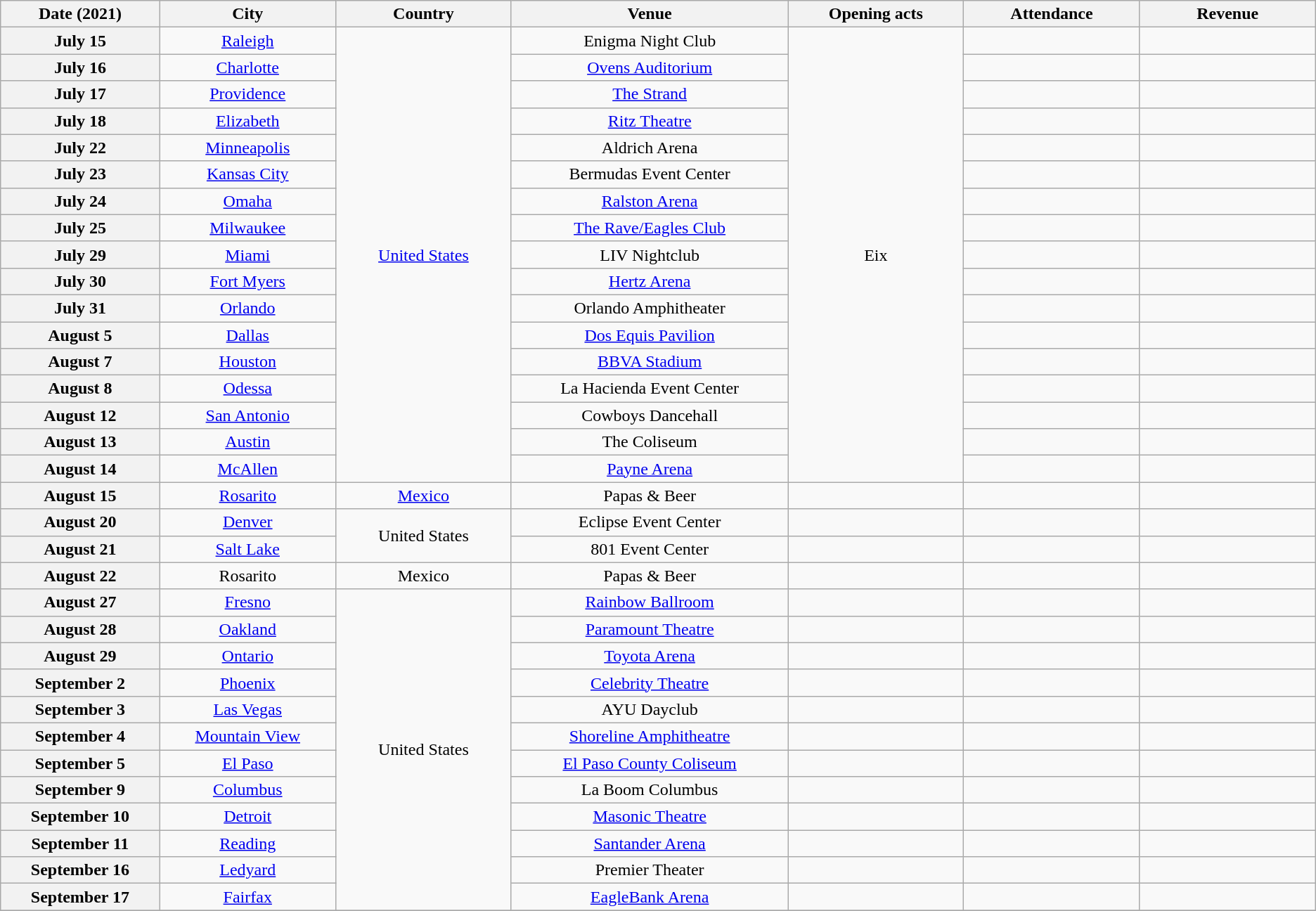<table class="wikitable plainrowheaders" style="text-align:center;">
<tr>
<th scope="col" style="width:9em;">Date (2021)</th>
<th scope="col" style="width:10em;">City</th>
<th scope="col" style="width:10em;">Country</th>
<th scope="col" style="width:16em;">Venue</th>
<th scope="col" style="width:10em;">Opening acts</th>
<th scope="col" style="width:10em;">Attendance</th>
<th scope="col" style="width:10em;">Revenue</th>
</tr>
<tr>
<th scope="row" style="text-align:center;">July 15</th>
<td><a href='#'>Raleigh</a></td>
<td rowspan="17" style="text-align:center;"><a href='#'>United States</a></td>
<td>Enigma Night Club</td>
<td rowspan="17">Eix</td>
<td></td>
<td></td>
</tr>
<tr>
<th scope="row" style="text-align:center;">July 16</th>
<td><a href='#'>Charlotte</a></td>
<td><a href='#'>Ovens Auditorium</a></td>
<td></td>
<td></td>
</tr>
<tr>
<th scope="row" style="text-align:center;">July 17</th>
<td><a href='#'>Providence</a></td>
<td><a href='#'>The Strand</a></td>
<td></td>
<td></td>
</tr>
<tr>
<th scope="row" style="text-align:center;">July 18</th>
<td><a href='#'>Elizabeth</a></td>
<td><a href='#'>Ritz Theatre</a></td>
<td></td>
<td></td>
</tr>
<tr>
<th scope="row" style="text-align:center;">July 22</th>
<td><a href='#'>Minneapolis</a></td>
<td>Aldrich Arena</td>
<td></td>
<td></td>
</tr>
<tr>
<th scope="row" style="text-align:center;">July 23</th>
<td><a href='#'>Kansas City</a></td>
<td>Bermudas Event Center</td>
<td></td>
<td></td>
</tr>
<tr>
<th scope="row" style="text-align:center;">July 24</th>
<td><a href='#'>Omaha</a></td>
<td><a href='#'>Ralston Arena</a></td>
<td></td>
<td></td>
</tr>
<tr>
<th scope="row" style="text-align:center;">July 25</th>
<td><a href='#'>Milwaukee</a></td>
<td><a href='#'>The Rave/Eagles Club</a></td>
<td></td>
<td></td>
</tr>
<tr>
<th scope="row" style="text-align:center;">July 29</th>
<td><a href='#'>Miami</a></td>
<td>LIV Nightclub</td>
<td></td>
<td></td>
</tr>
<tr>
<th scope="row" style="text-align:center;">July 30</th>
<td><a href='#'>Fort Myers</a></td>
<td><a href='#'>Hertz Arena</a></td>
<td></td>
<td></td>
</tr>
<tr>
<th scope="row" style="text-align:center;">July 31</th>
<td><a href='#'>Orlando</a></td>
<td>Orlando Amphitheater</td>
<td></td>
<td></td>
</tr>
<tr>
<th scope="row" style="text-align:center;">August 5</th>
<td><a href='#'>Dallas</a></td>
<td><a href='#'>Dos Equis Pavilion</a></td>
<td></td>
<td></td>
</tr>
<tr>
<th scope="row" style="text-align:center;">August 7</th>
<td><a href='#'>Houston</a></td>
<td><a href='#'>BBVA Stadium</a></td>
<td></td>
<td></td>
</tr>
<tr>
<th scope="row" style="text-align:center;">August 8</th>
<td><a href='#'>Odessa</a></td>
<td>La Hacienda Event Center</td>
<td></td>
<td></td>
</tr>
<tr>
<th scope="row" style="text-align:center;">August 12</th>
<td><a href='#'>San Antonio</a></td>
<td>Cowboys Dancehall</td>
<td></td>
<td></td>
</tr>
<tr>
<th scope="row" style="text-align:center;">August 13</th>
<td><a href='#'>Austin</a></td>
<td>The Coliseum</td>
<td></td>
<td></td>
</tr>
<tr>
<th scope="row" style="text-align:center;">August 14</th>
<td><a href='#'>McAllen</a></td>
<td><a href='#'>Payne Arena</a></td>
<td></td>
<td></td>
</tr>
<tr>
<th scope="row" style="text-align:center;">August 15</th>
<td><a href='#'>Rosarito</a></td>
<td><a href='#'>Mexico</a></td>
<td>Papas & Beer</td>
<td></td>
<td></td>
<td></td>
</tr>
<tr>
<th scope="row" style="text-align:center;">August 20</th>
<td><a href='#'>Denver</a></td>
<td rowspan="2">United States</td>
<td>Eclipse Event Center</td>
<td></td>
<td></td>
<td></td>
</tr>
<tr>
<th scope="row" style="text-align:center;">August 21</th>
<td><a href='#'>Salt Lake</a></td>
<td>801 Event Center</td>
<td></td>
<td></td>
<td></td>
</tr>
<tr>
<th scope="row" style="text-align:center;">August 22</th>
<td>Rosarito</td>
<td>Mexico</td>
<td>Papas & Beer</td>
<td></td>
<td></td>
<td></td>
</tr>
<tr>
<th scope="row" style="text-align:center;">August 27</th>
<td><a href='#'>Fresno</a></td>
<td rowspan="12">United States</td>
<td><a href='#'>Rainbow Ballroom</a></td>
<td></td>
<td></td>
<td></td>
</tr>
<tr>
<th scope="row" style="text-align:center;">August 28</th>
<td><a href='#'>Oakland</a></td>
<td><a href='#'>Paramount Theatre</a></td>
<td></td>
<td></td>
<td></td>
</tr>
<tr>
<th scope="row" style="text-align:center;">August 29</th>
<td><a href='#'>Ontario</a></td>
<td><a href='#'>Toyota Arena</a></td>
<td></td>
<td></td>
<td></td>
</tr>
<tr>
<th scope="row" style="text-align:center;">September 2</th>
<td><a href='#'>Phoenix</a></td>
<td><a href='#'>Celebrity Theatre</a></td>
<td></td>
<td></td>
<td></td>
</tr>
<tr>
<th scope="row" style="text-align:center;">September 3</th>
<td><a href='#'>Las Vegas</a></td>
<td>AYU Dayclub</td>
<td></td>
<td></td>
<td></td>
</tr>
<tr>
<th scope="row" style="text-align:center;">September 4</th>
<td><a href='#'>Mountain View</a></td>
<td><a href='#'>Shoreline Amphitheatre</a></td>
<td></td>
<td></td>
<td></td>
</tr>
<tr>
<th scope="row" style="text-align:center;">September 5</th>
<td><a href='#'>El Paso</a></td>
<td><a href='#'>El Paso County Coliseum</a></td>
<td></td>
<td></td>
<td></td>
</tr>
<tr>
<th scope="row" style="text-align:center;">September 9</th>
<td><a href='#'>Columbus</a></td>
<td>La Boom Columbus</td>
<td></td>
<td></td>
<td></td>
</tr>
<tr>
<th scope="row" style="text-align:center;">September 10</th>
<td><a href='#'>Detroit</a></td>
<td><a href='#'>Masonic Theatre</a></td>
<td></td>
<td></td>
<td></td>
</tr>
<tr>
<th scope="row" style="text-align:center;">September 11</th>
<td><a href='#'>Reading</a></td>
<td><a href='#'>Santander Arena</a></td>
<td></td>
<td></td>
<td></td>
</tr>
<tr>
<th scope="row" style="text-align:center;">September 16</th>
<td><a href='#'>Ledyard</a></td>
<td>Premier Theater</td>
<td></td>
<td></td>
<td></td>
</tr>
<tr>
<th scope="row" style="text-align:center;">September 17</th>
<td><a href='#'>Fairfax</a></td>
<td><a href='#'>EagleBank Arena</a></td>
<td></td>
<td></td>
<td></td>
</tr>
<tr>
</tr>
</table>
